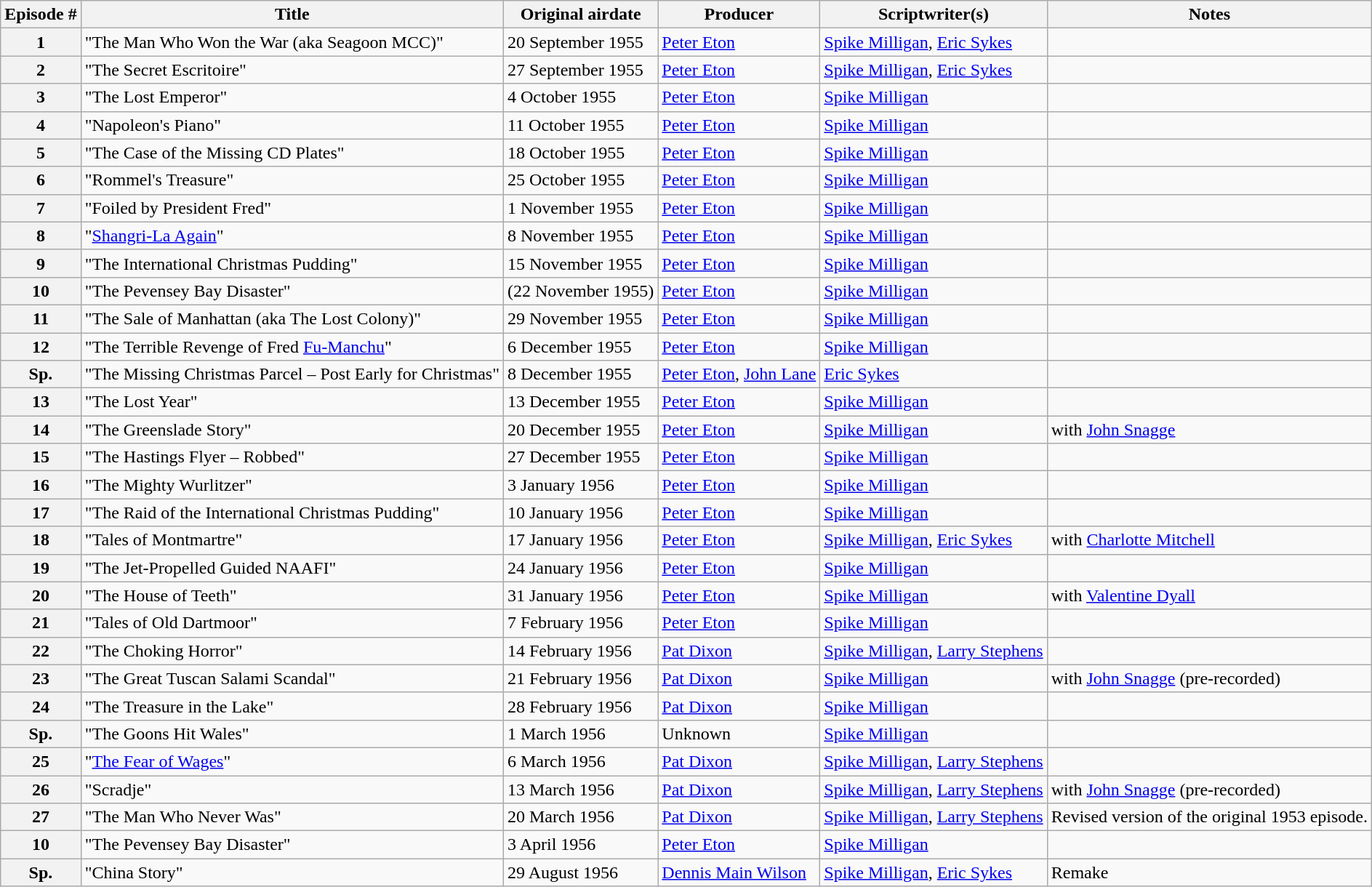<table class="wikitable plainrowheaders sortable" style="margin-right: 0;">
<tr>
<th scope="col" style="vertical-align: top;">Episode #</th>
<th scope="col" style="vertical-align: top;">Title</th>
<th scope="col" style="vertical-align: top;">Original airdate</th>
<th scope="col" style="vertical-align: top;">Producer</th>
<th scope="col" style="vertical-align: top;">Scriptwriter(s)</th>
<th scope="col" class="unsortable">Notes</th>
</tr>
<tr>
<th>1</th>
<td>"The Man Who Won the War (aka Seagoon MCC)"</td>
<td>20 September 1955</td>
<td><a href='#'>Peter Eton</a></td>
<td><a href='#'>Spike Milligan</a>, <a href='#'>Eric Sykes</a></td>
<td></td>
</tr>
<tr>
<th>2</th>
<td>"The Secret Escritoire"</td>
<td>27 September 1955</td>
<td><a href='#'>Peter Eton</a></td>
<td><a href='#'>Spike Milligan</a>, <a href='#'>Eric Sykes</a></td>
<td></td>
</tr>
<tr>
<th>3</th>
<td>"The Lost Emperor"</td>
<td>4 October 1955</td>
<td><a href='#'>Peter Eton</a></td>
<td><a href='#'>Spike Milligan</a></td>
<td></td>
</tr>
<tr>
<th>4</th>
<td>"Napoleon's Piano"</td>
<td>11 October 1955</td>
<td><a href='#'>Peter Eton</a></td>
<td><a href='#'>Spike Milligan</a></td>
<td></td>
</tr>
<tr>
<th>5</th>
<td>"The Case of the Missing CD Plates"</td>
<td>18 October 1955</td>
<td><a href='#'>Peter Eton</a></td>
<td><a href='#'>Spike Milligan</a></td>
<td></td>
</tr>
<tr>
<th>6</th>
<td>"Rommel's Treasure"</td>
<td>25 October 1955</td>
<td><a href='#'>Peter Eton</a></td>
<td><a href='#'>Spike Milligan</a></td>
<td></td>
</tr>
<tr>
<th>7</th>
<td>"Foiled by President Fred"</td>
<td>1 November 1955</td>
<td><a href='#'>Peter Eton</a></td>
<td><a href='#'>Spike Milligan</a></td>
<td></td>
</tr>
<tr>
<th>8</th>
<td>"<a href='#'>Shangri-La Again</a>"</td>
<td>8 November 1955</td>
<td><a href='#'>Peter Eton</a></td>
<td><a href='#'>Spike Milligan</a></td>
<td></td>
</tr>
<tr>
<th>9</th>
<td>"The International Christmas Pudding"</td>
<td>15 November 1955</td>
<td><a href='#'>Peter Eton</a></td>
<td><a href='#'>Spike Milligan</a></td>
<td></td>
</tr>
<tr>
<th>10</th>
<td>"The Pevensey Bay Disaster"</td>
<td>(22 November 1955)</td>
<td><a href='#'>Peter Eton</a></td>
<td><a href='#'>Spike Milligan</a></td>
<td></td>
</tr>
<tr>
<th>11</th>
<td>"The Sale of Manhattan (aka The Lost Colony)"</td>
<td>29 November 1955</td>
<td><a href='#'>Peter Eton</a></td>
<td><a href='#'>Spike Milligan</a></td>
<td></td>
</tr>
<tr>
<th>12</th>
<td>"The Terrible Revenge of Fred <a href='#'>Fu-Manchu</a>"</td>
<td>6 December 1955</td>
<td><a href='#'>Peter Eton</a></td>
<td><a href='#'>Spike Milligan</a></td>
<td></td>
</tr>
<tr>
<th>Sp.</th>
<td>"The Missing Christmas Parcel – Post Early for Christmas"</td>
<td>8 December 1955</td>
<td><a href='#'>Peter Eton</a>, <a href='#'>John Lane</a></td>
<td><a href='#'>Eric Sykes</a></td>
<td></td>
</tr>
<tr>
<th>13</th>
<td>"The Lost Year"</td>
<td>13 December 1955</td>
<td><a href='#'>Peter Eton</a></td>
<td><a href='#'>Spike Milligan</a></td>
<td></td>
</tr>
<tr>
<th>14</th>
<td>"The Greenslade Story"</td>
<td>20 December 1955</td>
<td><a href='#'>Peter Eton</a></td>
<td><a href='#'>Spike Milligan</a></td>
<td>with <a href='#'>John Snagge</a></td>
</tr>
<tr>
<th>15</th>
<td>"The Hastings Flyer – Robbed"</td>
<td>27 December 1955</td>
<td><a href='#'>Peter Eton</a></td>
<td><a href='#'>Spike Milligan</a></td>
<td></td>
</tr>
<tr>
<th>16</th>
<td>"The Mighty Wurlitzer"</td>
<td>3 January 1956</td>
<td><a href='#'>Peter Eton</a></td>
<td><a href='#'>Spike Milligan</a></td>
<td></td>
</tr>
<tr>
<th>17</th>
<td>"The Raid of the International Christmas Pudding"</td>
<td>10 January 1956</td>
<td><a href='#'>Peter Eton</a></td>
<td><a href='#'>Spike Milligan</a></td>
<td></td>
</tr>
<tr>
<th>18</th>
<td>"Tales of Montmartre"</td>
<td>17 January 1956</td>
<td><a href='#'>Peter Eton</a></td>
<td><a href='#'>Spike Milligan</a>, <a href='#'>Eric Sykes</a></td>
<td>with <a href='#'>Charlotte Mitchell</a></td>
</tr>
<tr>
<th>19</th>
<td>"The Jet-Propelled Guided NAAFI"</td>
<td>24 January 1956</td>
<td><a href='#'>Peter Eton</a></td>
<td><a href='#'>Spike Milligan</a></td>
<td></td>
</tr>
<tr>
<th>20</th>
<td>"The House of Teeth"</td>
<td>31 January 1956</td>
<td><a href='#'>Peter Eton</a></td>
<td><a href='#'>Spike Milligan</a></td>
<td>with <a href='#'>Valentine Dyall</a></td>
</tr>
<tr>
<th>21</th>
<td>"Tales of Old Dartmoor"</td>
<td>7 February 1956</td>
<td><a href='#'>Peter Eton</a></td>
<td><a href='#'>Spike Milligan</a></td>
<td></td>
</tr>
<tr>
<th>22</th>
<td>"The Choking Horror"</td>
<td>14 February 1956</td>
<td><a href='#'>Pat Dixon</a></td>
<td><a href='#'>Spike Milligan</a>, <a href='#'>Larry Stephens</a></td>
<td></td>
</tr>
<tr>
<th>23</th>
<td>"The Great Tuscan Salami Scandal"</td>
<td>21 February 1956</td>
<td><a href='#'>Pat Dixon</a></td>
<td><a href='#'>Spike Milligan</a></td>
<td>with <a href='#'>John Snagge</a> (pre-recorded)</td>
</tr>
<tr>
<th>24</th>
<td>"The Treasure in the Lake"</td>
<td>28 February 1956</td>
<td><a href='#'>Pat Dixon</a></td>
<td><a href='#'>Spike Milligan</a></td>
<td></td>
</tr>
<tr>
<th>Sp.</th>
<td>"The Goons Hit Wales"</td>
<td>1 March 1956</td>
<td>Unknown</td>
<td><a href='#'>Spike Milligan</a></td>
<td></td>
</tr>
<tr>
<th>25</th>
<td>"<a href='#'>The Fear of Wages</a>"</td>
<td>6 March 1956</td>
<td><a href='#'>Pat Dixon</a></td>
<td><a href='#'>Spike Milligan</a>, <a href='#'>Larry Stephens</a></td>
<td></td>
</tr>
<tr>
<th>26</th>
<td>"Scradje"</td>
<td>13 March 1956</td>
<td><a href='#'>Pat Dixon</a></td>
<td><a href='#'>Spike Milligan</a>, <a href='#'>Larry Stephens</a></td>
<td>with <a href='#'>John Snagge</a> (pre-recorded)</td>
</tr>
<tr>
<th>27</th>
<td>"The Man Who Never Was"</td>
<td>20 March 1956</td>
<td><a href='#'>Pat Dixon</a></td>
<td><a href='#'>Spike Milligan</a>, <a href='#'>Larry Stephens</a></td>
<td>Revised version of the original 1953 episode.</td>
</tr>
<tr>
<th>10</th>
<td>"The Pevensey Bay Disaster"</td>
<td>3 April 1956</td>
<td><a href='#'>Peter Eton</a></td>
<td><a href='#'>Spike Milligan</a></td>
<td></td>
</tr>
<tr>
<th>Sp.</th>
<td>"China Story"</td>
<td>29 August 1956</td>
<td><a href='#'>Dennis Main Wilson</a></td>
<td><a href='#'>Spike Milligan</a>, <a href='#'>Eric Sykes</a></td>
<td>Remake</td>
</tr>
</table>
